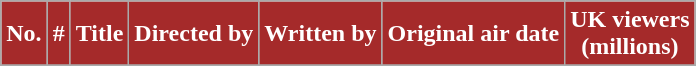<table class="wikitable plainrowheaders">
<tr style="color:white">
<th style="background: #A52A2A;">No.</th>
<th style="background: #A52A2A;">#</th>
<th style="background: #A52A2A;">Title</th>
<th style="background: #A52A2A;">Directed by</th>
<th style="background: #A52A2A;">Written by</th>
<th style="background: #A52A2A;">Original air date</th>
<th style="background: #A52A2A;">UK viewers<br>(millions)</th>
</tr>
<tr>
</tr>
</table>
